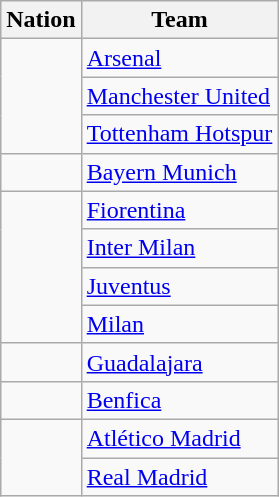<table class="wikitable">
<tr>
<th>Nation</th>
<th>Team</th>
</tr>
<tr>
<td rowspan=3></td>
<td><a href='#'>Arsenal</a></td>
</tr>
<tr>
<td><a href='#'>Manchester United</a></td>
</tr>
<tr>
<td><a href='#'>Tottenham Hotspur</a></td>
</tr>
<tr>
<td></td>
<td><a href='#'>Bayern Munich</a></td>
</tr>
<tr>
<td rowspan=4></td>
<td><a href='#'>Fiorentina</a></td>
</tr>
<tr>
<td><a href='#'>Inter Milan</a></td>
</tr>
<tr>
<td><a href='#'>Juventus</a></td>
</tr>
<tr>
<td><a href='#'>Milan</a></td>
</tr>
<tr>
<td></td>
<td><a href='#'>Guadalajara</a></td>
</tr>
<tr>
<td></td>
<td><a href='#'>Benfica</a></td>
</tr>
<tr>
<td rowspan=2></td>
<td><a href='#'>Atlético Madrid</a></td>
</tr>
<tr>
<td><a href='#'>Real Madrid</a></td>
</tr>
</table>
